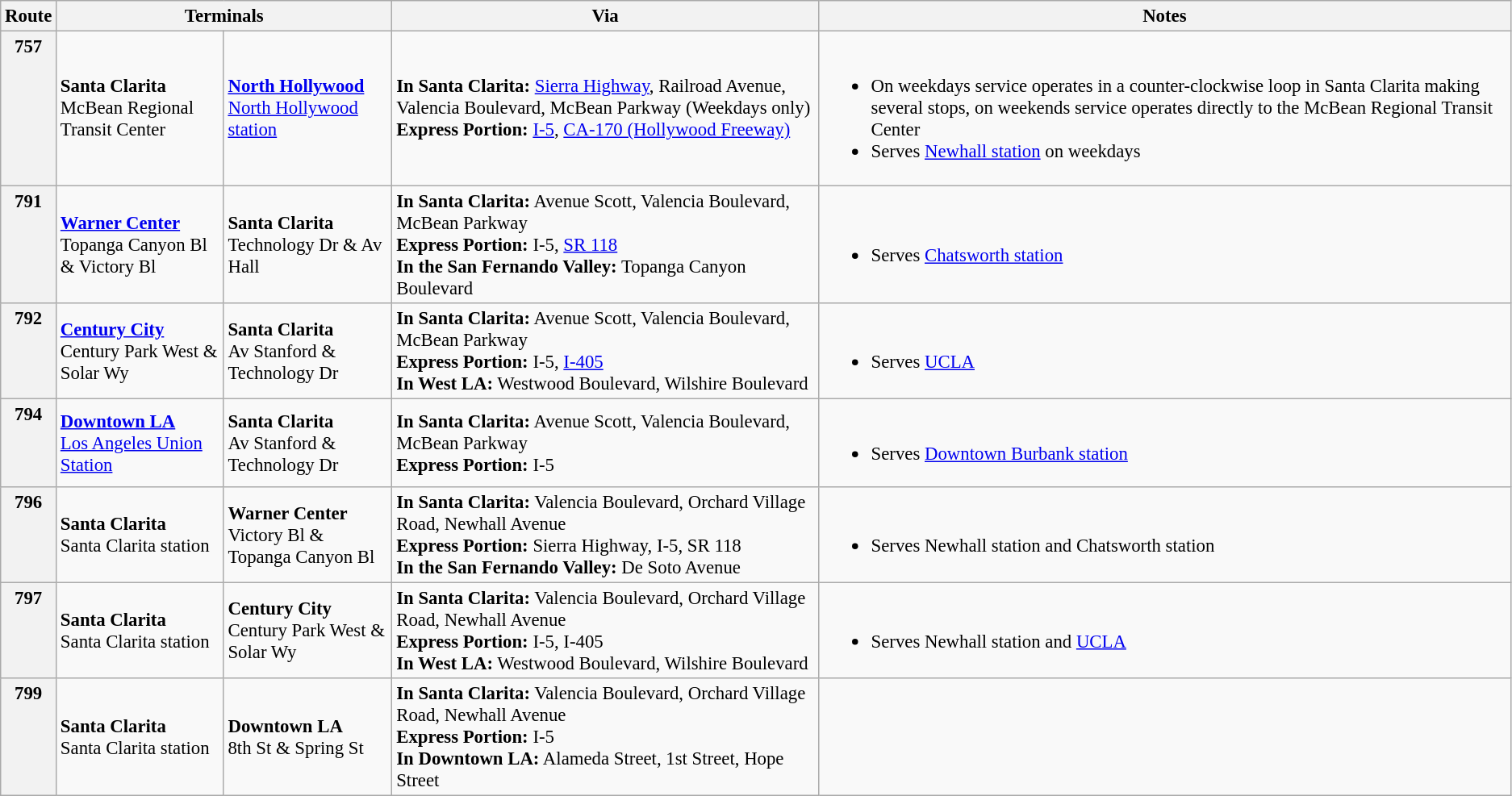<table class="wikitable sticky-header" style="font-size: 95%;" |>
<tr>
<th>Route</th>
<th colspan="2">Terminals</th>
<th>Via</th>
<th>Notes</th>
</tr>
<tr>
<th style="vertical-align:top">757</th>
<td><strong>Santa Clarita</strong><br>McBean Regional Transit Center</td>
<td><strong><a href='#'>North Hollywood</a></strong><br><a href='#'>North Hollywood station</a></td>
<td><strong>In Santa Clarita:</strong> <a href='#'>Sierra Highway</a>, Railroad Avenue, Valencia Boulevard, McBean Parkway (Weekdays only)<br><strong>Express Portion:</strong> <a href='#'>I-5</a>, <a href='#'>CA-170 (Hollywood Freeway)</a></td>
<td><br><ul><li>On weekdays service operates in a counter-clockwise loop in Santa Clarita making several stops, on weekends service operates directly to the McBean Regional Transit Center</li><li>Serves <a href='#'>Newhall station</a> on weekdays</li></ul></td>
</tr>
<tr>
<th style="vertical-align:top">791</th>
<td><strong><a href='#'>Warner Center</a></strong><br>Topanga Canyon Bl & Victory Bl</td>
<td><strong>Santa Clarita</strong><br>Technology Dr & Av Hall</td>
<td><strong>In Santa Clarita:</strong> Avenue Scott, Valencia Boulevard, McBean Parkway<br><strong>Express Portion:</strong> I-5, <a href='#'>SR 118</a><br><strong>In the San Fernando Valley:</strong> Topanga Canyon Boulevard</td>
<td><br><ul><li>Serves <a href='#'>Chatsworth station</a></li></ul></td>
</tr>
<tr>
<th style="vertical-align:top">792</th>
<td><strong><a href='#'>Century City</a></strong><br>Century Park West & Solar Wy</td>
<td><strong>Santa Clarita</strong><br>Av Stanford & Technology Dr</td>
<td><strong>In Santa Clarita:</strong> Avenue Scott, Valencia Boulevard, McBean Parkway<br><strong>Express Portion:</strong> I-5, <a href='#'>I-405</a><br><strong>In West LA:</strong> Westwood Boulevard, Wilshire Boulevard</td>
<td><br><ul><li>Serves <a href='#'>UCLA</a></li></ul></td>
</tr>
<tr>
<th style="vertical-align:top">794</th>
<td><strong><a href='#'>Downtown LA</a></strong><br><a href='#'>Los Angeles Union Station</a></td>
<td><strong>Santa Clarita</strong><br>Av Stanford & Technology Dr</td>
<td><strong>In Santa Clarita:</strong> Avenue Scott, Valencia Boulevard, McBean Parkway<br><strong>Express Portion:</strong> I-5</td>
<td><br><ul><li>Serves <a href='#'>Downtown Burbank station</a></li></ul></td>
</tr>
<tr>
<th style="vertical-align:top">796</th>
<td><strong>Santa Clarita</strong><br>Santa Clarita station</td>
<td><strong>Warner Center</strong><br>Victory Bl & Topanga Canyon Bl</td>
<td><strong>In Santa Clarita:</strong> Valencia Boulevard, Orchard Village Road, Newhall Avenue<br><strong>Express Portion:</strong> Sierra Highway, I-5, SR 118<br><strong>In the San Fernando Valley:</strong> De Soto Avenue</td>
<td><br><ul><li>Serves Newhall station and Chatsworth station</li></ul></td>
</tr>
<tr>
<th style="vertical-align:top">797</th>
<td><strong>Santa Clarita</strong><br>Santa Clarita station</td>
<td><strong>Century City</strong><br>Century Park West & Solar Wy</td>
<td><strong>In Santa Clarita:</strong> Valencia Boulevard, Orchard Village Road, Newhall Avenue<br><strong>Express Portion:</strong> I-5, I-405<br><strong>In West LA:</strong> Westwood Boulevard, Wilshire Boulevard</td>
<td><br><ul><li>Serves Newhall station and <a href='#'>UCLA</a></li></ul></td>
</tr>
<tr>
<th style="vertical-align:top">799</th>
<td><strong>Santa Clarita</strong><br>Santa Clarita station</td>
<td><strong>Downtown LA</strong><br>8th St & Spring St</td>
<td><strong>In Santa Clarita:</strong> Valencia Boulevard, Orchard Village Road, Newhall Avenue<br><strong>Express Portion:</strong> I-5<br><strong>In Downtown LA:</strong> Alameda Street, 1st Street, Hope Street</td>
<td></td>
</tr>
</table>
